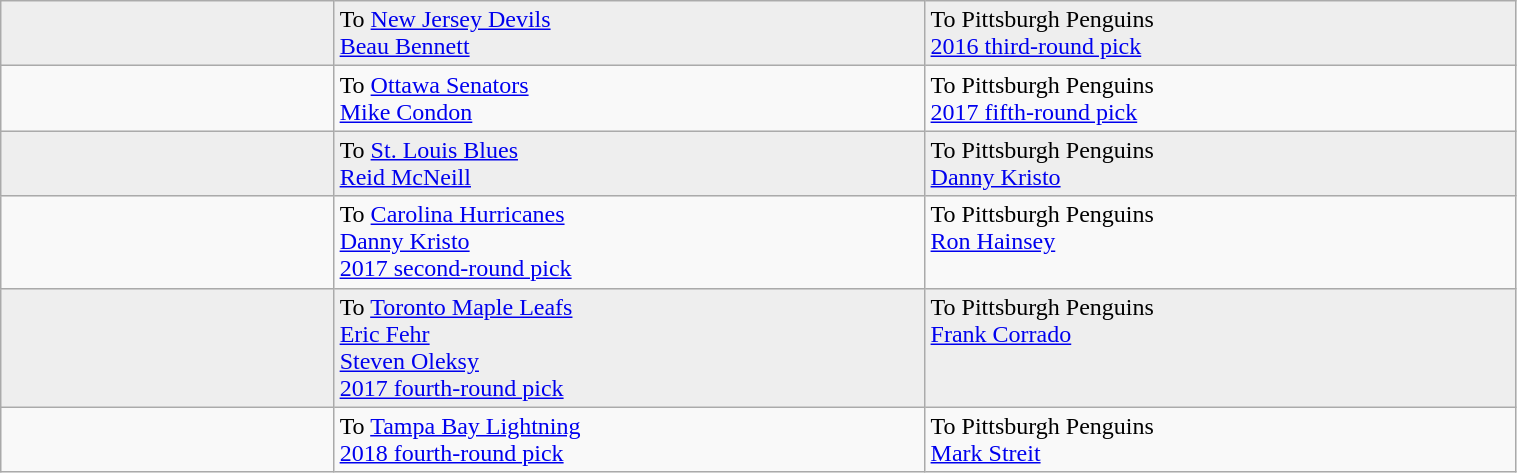<table class="wikitable" style="border:1px solid #999999; width:80%;">
<tr bgcolor="eeeeee">
<td style="width:22%;"></td>
<td style="width:39%;" valign="top">To <a href='#'>New Jersey Devils</a><br><a href='#'>Beau Bennett</a></td>
<td style="width:39%;" valign="top">To Pittsburgh Penguins<br><a href='#'>2016 third-round pick</a></td>
</tr>
<tr>
<td style="width:22%;"></td>
<td style="width:39%;" valign="top">To <a href='#'>Ottawa Senators</a><br><a href='#'>Mike Condon</a></td>
<td style="width:39%;" valign="top">To Pittsburgh Penguins<br><a href='#'>2017 fifth-round pick</a></td>
</tr>
<tr bgcolor="eeeeee">
<td style="width:22%;"></td>
<td style="width:39%;" valign="top">To <a href='#'>St. Louis Blues</a><br><a href='#'>Reid McNeill</a></td>
<td style="width:39%;" valign="top">To Pittsburgh Penguins<br><a href='#'>Danny Kristo</a></td>
</tr>
<tr>
<td style="width:22%;"></td>
<td style="width:39%;" valign="top">To <a href='#'>Carolina Hurricanes</a><br><a href='#'>Danny Kristo</a><br><a href='#'>2017 second-round pick</a></td>
<td style="width:39%;" valign="top">To Pittsburgh Penguins<br><a href='#'>Ron Hainsey</a></td>
</tr>
<tr bgcolor="eeeeee">
<td style="width:22%;"></td>
<td style="width:39%;" valign="top">To <a href='#'>Toronto Maple Leafs</a><br><a href='#'>Eric Fehr</a><br><a href='#'>Steven Oleksy</a><br><a href='#'>2017 fourth-round pick</a></td>
<td style="width:39%;" valign="top">To Pittsburgh Penguins<br><a href='#'>Frank Corrado</a></td>
</tr>
<tr>
<td style="width:22%;"></td>
<td style="width:39%;" valign="top">To <a href='#'>Tampa Bay Lightning</a><br><a href='#'>2018 fourth-round pick</a></td>
<td style="width:39%;" valign="top">To Pittsburgh Penguins<br><a href='#'>Mark Streit</a></td>
</tr>
</table>
